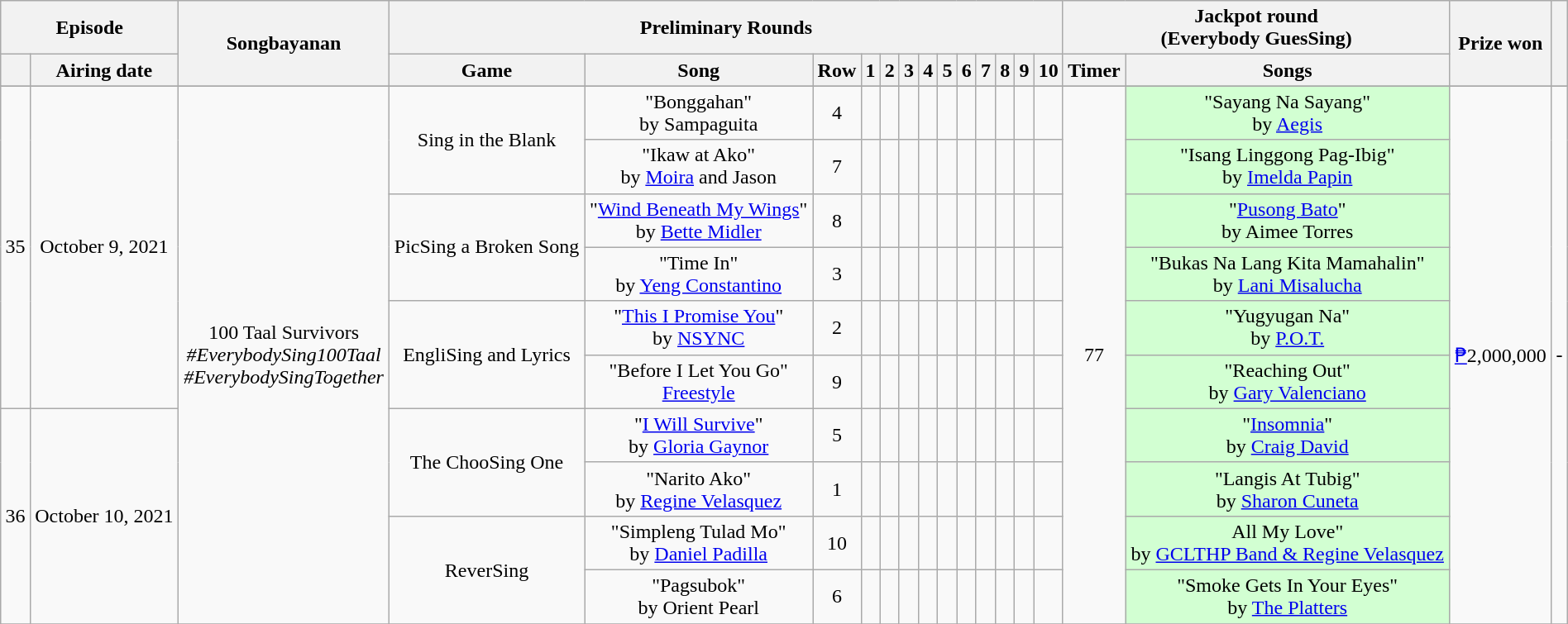<table class="wikitable mw-collapsible mw-collapsed" style="text-align:center; width:100%">
<tr>
<th colspan=2>Episode</th>
<th rowspan=2>Songbayanan</th>
<th colspan=13>Preliminary Rounds</th>
<th colspan=2>Jackpot round<br><strong>(Everybody GuesSing)</strong></th>
<th rowspan=2>Prize won</th>
<th rowspan=2></th>
</tr>
<tr>
<th></th>
<th>Airing date</th>
<th>Game</th>
<th>Song</th>
<th>Row</th>
<th>1</th>
<th>2</th>
<th>3</th>
<th>4</th>
<th>5</th>
<th>6</th>
<th>7</th>
<th>8</th>
<th>9</th>
<th>10</th>
<th>Timer</th>
<th>Songs</th>
</tr>
<tr>
</tr>
<tr>
</tr>
<tr>
<td rowspan=6>35</td>
<td rowspan=6>October 9, 2021</td>
<td rowspan=10>100 Taal Survivors <br> <em>#EverybodySing100Taal</em> <br> <em>#EverybodySingTogether</em></td>
<td rowspan=2>Sing in the Blank</td>
<td>"Bonggahan" <br> by Sampaguita</td>
<td>4</td>
<td></td>
<td></td>
<td></td>
<td></td>
<td></td>
<td></td>
<td></td>
<td></td>
<td></td>
<td></td>
<td rowspan=10>77 </td>
<td bgcolor=D2FFD2>"Sayang Na Sayang"<br>by <a href='#'>Aegis</a></td>
<td rowspan=10><a href='#'>₱</a>2,000,000</td>
<td rowspan=10>-</td>
</tr>
<tr>
<td>"Ikaw at Ako" <br> by <a href='#'>Moira</a> and Jason</td>
<td>7</td>
<td></td>
<td></td>
<td></td>
<td></td>
<td></td>
<td></td>
<td></td>
<td></td>
<td></td>
<td></td>
<td bgcolor=D2FFD2>"Isang Linggong Pag-Ibig"<br>by <a href='#'>Imelda Papin</a></td>
</tr>
<tr>
<td rowspan=2>PicSing a Broken Song</td>
<td>"<a href='#'>Wind Beneath My Wings</a>" <br> by <a href='#'>Bette Midler</a></td>
<td>8</td>
<td></td>
<td></td>
<td></td>
<td></td>
<td></td>
<td></td>
<td></td>
<td></td>
<td></td>
<td></td>
<td bgcolor=D2FFD2>"<a href='#'>Pusong Bato</a>" <br>by Aimee Torres</td>
</tr>
<tr>
<td>"Time In" <br> by <a href='#'>Yeng Constantino</a></td>
<td>3</td>
<td></td>
<td></td>
<td></td>
<td></td>
<td></td>
<td></td>
<td></td>
<td></td>
<td></td>
<td></td>
<td bgcolor=D2FFD2>"Bukas Na Lang Kita Mamahalin"<br>by <a href='#'>Lani Misalucha</a></td>
</tr>
<tr>
<td rowspan=2>EngliSing and Lyrics</td>
<td>"<a href='#'>This I Promise You</a>" <br> by <a href='#'>NSYNC</a></td>
<td>2</td>
<td></td>
<td></td>
<td></td>
<td></td>
<td></td>
<td></td>
<td></td>
<td></td>
<td></td>
<td></td>
<td bgcolor=D2FFD2>"Yugyugan Na"<br>by <a href='#'>P.O.T.</a></td>
</tr>
<tr>
<td>"Before I Let You Go" <br> <a href='#'>Freestyle</a></td>
<td>9</td>
<td></td>
<td></td>
<td></td>
<td></td>
<td></td>
<td></td>
<td></td>
<td></td>
<td></td>
<td></td>
<td bgcolor=D2FFD2>"Reaching Out"<br>by <a href='#'>Gary Valenciano</a></td>
</tr>
<tr>
<td rowspan=4>36</td>
<td rowspan=4>October 10, 2021</td>
<td rowspan=2>The ChooSing One</td>
<td>"<a href='#'>I Will Survive</a>" <br> by <a href='#'>Gloria Gaynor</a></td>
<td>5</td>
<td></td>
<td></td>
<td></td>
<td></td>
<td></td>
<td></td>
<td></td>
<td></td>
<td></td>
<td></td>
<td bgcolor=D2FFD2>"<a href='#'>Insomnia</a>"<br>by <a href='#'>Craig David</a></td>
</tr>
<tr>
<td>"Narito Ako" <br> by <a href='#'>Regine Velasquez</a></td>
<td>1</td>
<td></td>
<td></td>
<td></td>
<td></td>
<td></td>
<td></td>
<td></td>
<td></td>
<td></td>
<td></td>
<td bgcolor=D2FFD2>"Langis At Tubig"<br>by <a href='#'>Sharon Cuneta</a></td>
</tr>
<tr>
<td rowspan=2>ReverSing</td>
<td>"Simpleng Tulad Mo" <br> by <a href='#'>Daniel Padilla</a></td>
<td>10</td>
<td></td>
<td></td>
<td></td>
<td></td>
<td></td>
<td></td>
<td></td>
<td></td>
<td></td>
<td></td>
<td bgcolor=D2FFD2>All My Love" <br>by <a href='#'>GCLTHP Band & Regine Velasquez</a></td>
</tr>
<tr>
<td>"Pagsubok" <br> by Orient Pearl</td>
<td>6</td>
<td></td>
<td></td>
<td></td>
<td></td>
<td></td>
<td></td>
<td></td>
<td></td>
<td></td>
<td></td>
<td bgcolor=D2FFD2>"Smoke Gets In Your Eyes"<br>by <a href='#'>The Platters</a></td>
</tr>
<tr>
</tr>
</table>
